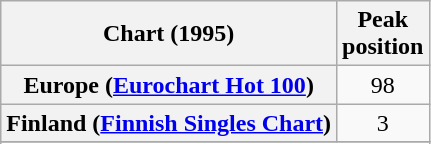<table class="wikitable sortable plainrowheaders" style="text-align:center">
<tr>
<th scope="col">Chart (1995)</th>
<th scope="col">Peak<br>position</th>
</tr>
<tr>
<th scope="row">Europe (<a href='#'>Eurochart Hot 100</a>)</th>
<td>98</td>
</tr>
<tr>
<th scope="row">Finland (<a href='#'>Finnish Singles Chart</a>)</th>
<td>3</td>
</tr>
<tr>
</tr>
<tr>
</tr>
</table>
